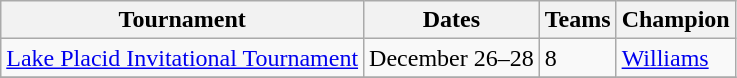<table class="wikitable">
<tr>
<th>Tournament</th>
<th>Dates</th>
<th>Teams</th>
<th>Champion</th>
</tr>
<tr>
<td><a href='#'>Lake Placid Invitational Tournament</a></td>
<td>December 26–28</td>
<td>8</td>
<td><a href='#'>Williams</a></td>
</tr>
<tr>
</tr>
</table>
